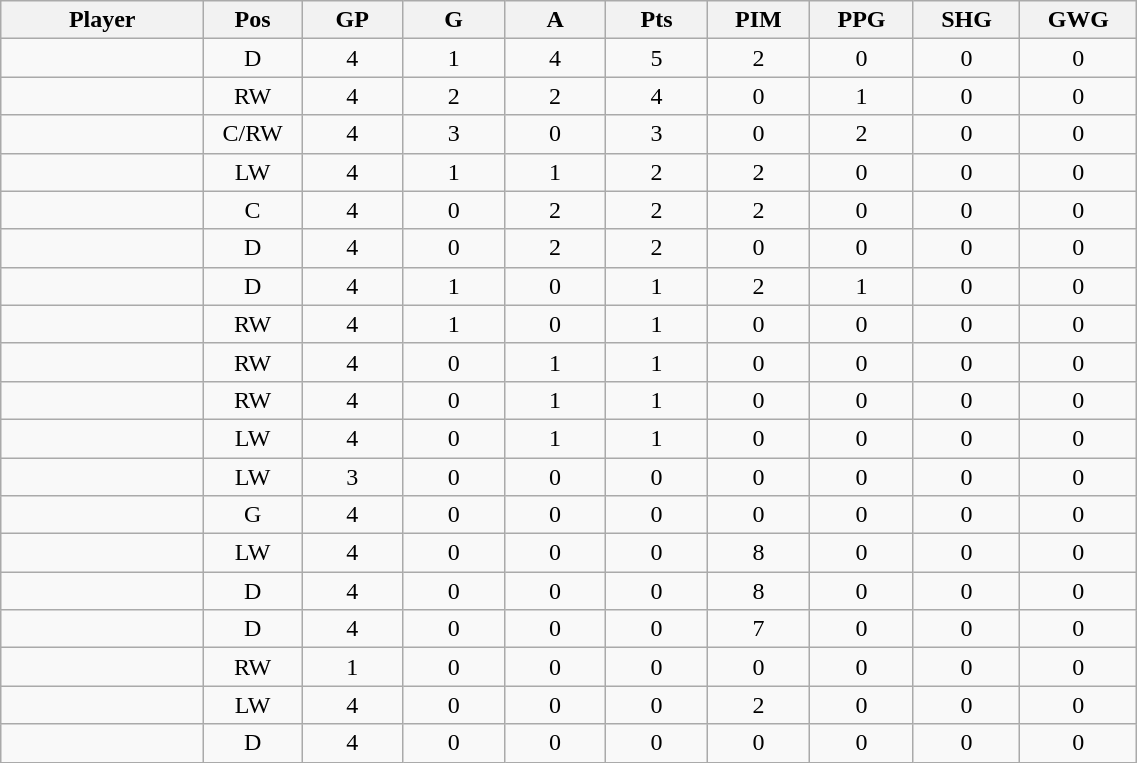<table class="wikitable sortable" width="60%">
<tr ALIGN="center">
<th bgcolor="#DDDDFF" width="10%">Player</th>
<th bgcolor="#DDDDFF" width="3%" title="Position">Pos</th>
<th bgcolor="#DDDDFF" width="5%" title="Games played">GP</th>
<th bgcolor="#DDDDFF" width="5%" title="Goals">G</th>
<th bgcolor="#DDDDFF" width="5%" title="Assists">A</th>
<th bgcolor="#DDDDFF" width="5%" title="Points">Pts</th>
<th bgcolor="#DDDDFF" width="5%" title="Penalties in Minutes">PIM</th>
<th bgcolor="#DDDDFF" width="5%" title="Power play goals">PPG</th>
<th bgcolor="#DDDDFF" width="5%" title="Short-handed goals">SHG</th>
<th bgcolor="#DDDDFF" width="5%" title="Game-winning goals">GWG</th>
</tr>
<tr align="center">
<td align="right"></td>
<td>D</td>
<td>4</td>
<td>1</td>
<td>4</td>
<td>5</td>
<td>2</td>
<td>0</td>
<td>0</td>
<td>0</td>
</tr>
<tr align="center">
<td align="right"></td>
<td>RW</td>
<td>4</td>
<td>2</td>
<td>2</td>
<td>4</td>
<td>0</td>
<td>1</td>
<td>0</td>
<td>0</td>
</tr>
<tr align="center">
<td align="right"></td>
<td>C/RW</td>
<td>4</td>
<td>3</td>
<td>0</td>
<td>3</td>
<td>0</td>
<td>2</td>
<td>0</td>
<td>0</td>
</tr>
<tr align="center">
<td align="right"></td>
<td>LW</td>
<td>4</td>
<td>1</td>
<td>1</td>
<td>2</td>
<td>2</td>
<td>0</td>
<td>0</td>
<td>0</td>
</tr>
<tr align="center">
<td align="right"></td>
<td>C</td>
<td>4</td>
<td>0</td>
<td>2</td>
<td>2</td>
<td>2</td>
<td>0</td>
<td>0</td>
<td>0</td>
</tr>
<tr align="center">
<td align="right"></td>
<td>D</td>
<td>4</td>
<td>0</td>
<td>2</td>
<td>2</td>
<td>0</td>
<td>0</td>
<td>0</td>
<td>0</td>
</tr>
<tr align="center">
<td align="right"></td>
<td>D</td>
<td>4</td>
<td>1</td>
<td>0</td>
<td>1</td>
<td>2</td>
<td>1</td>
<td>0</td>
<td>0</td>
</tr>
<tr align="center">
<td align="right"></td>
<td>RW</td>
<td>4</td>
<td>1</td>
<td>0</td>
<td>1</td>
<td>0</td>
<td>0</td>
<td>0</td>
<td>0</td>
</tr>
<tr align="center">
<td align="right"></td>
<td>RW</td>
<td>4</td>
<td>0</td>
<td>1</td>
<td>1</td>
<td>0</td>
<td>0</td>
<td>0</td>
<td>0</td>
</tr>
<tr align="center">
<td align="right"></td>
<td>RW</td>
<td>4</td>
<td>0</td>
<td>1</td>
<td>1</td>
<td>0</td>
<td>0</td>
<td>0</td>
<td>0</td>
</tr>
<tr align="center">
<td align="right"></td>
<td>LW</td>
<td>4</td>
<td>0</td>
<td>1</td>
<td>1</td>
<td>0</td>
<td>0</td>
<td>0</td>
<td>0</td>
</tr>
<tr align="center">
<td align="right"></td>
<td>LW</td>
<td>3</td>
<td>0</td>
<td>0</td>
<td>0</td>
<td>0</td>
<td>0</td>
<td>0</td>
<td>0</td>
</tr>
<tr align="center">
<td align="right"></td>
<td>G</td>
<td>4</td>
<td>0</td>
<td>0</td>
<td>0</td>
<td>0</td>
<td>0</td>
<td>0</td>
<td>0</td>
</tr>
<tr align="center">
<td align="right"></td>
<td>LW</td>
<td>4</td>
<td>0</td>
<td>0</td>
<td>0</td>
<td>8</td>
<td>0</td>
<td>0</td>
<td>0</td>
</tr>
<tr align="center">
<td align="right"></td>
<td>D</td>
<td>4</td>
<td>0</td>
<td>0</td>
<td>0</td>
<td>8</td>
<td>0</td>
<td>0</td>
<td>0</td>
</tr>
<tr align="center">
<td align="right"></td>
<td>D</td>
<td>4</td>
<td>0</td>
<td>0</td>
<td>0</td>
<td>7</td>
<td>0</td>
<td>0</td>
<td>0</td>
</tr>
<tr align="center">
<td align="right"></td>
<td>RW</td>
<td>1</td>
<td>0</td>
<td>0</td>
<td>0</td>
<td>0</td>
<td>0</td>
<td>0</td>
<td>0</td>
</tr>
<tr align="center">
<td align="right"></td>
<td>LW</td>
<td>4</td>
<td>0</td>
<td>0</td>
<td>0</td>
<td>2</td>
<td>0</td>
<td>0</td>
<td>0</td>
</tr>
<tr align="center">
<td align="right"></td>
<td>D</td>
<td>4</td>
<td>0</td>
<td>0</td>
<td>0</td>
<td>0</td>
<td>0</td>
<td>0</td>
<td>0</td>
</tr>
</table>
